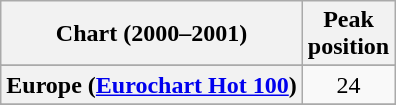<table class="wikitable sortable plainrowheaders" style="text-align:center">
<tr>
<th>Chart (2000–2001)</th>
<th>Peak<br>position</th>
</tr>
<tr>
</tr>
<tr>
<th scope="row">Europe (<a href='#'>Eurochart Hot 100</a>)</th>
<td>24</td>
</tr>
<tr>
</tr>
<tr>
</tr>
<tr>
</tr>
<tr>
</tr>
<tr>
</tr>
<tr>
</tr>
<tr>
</tr>
<tr>
</tr>
<tr>
</tr>
<tr>
</tr>
<tr>
</tr>
<tr>
</tr>
</table>
